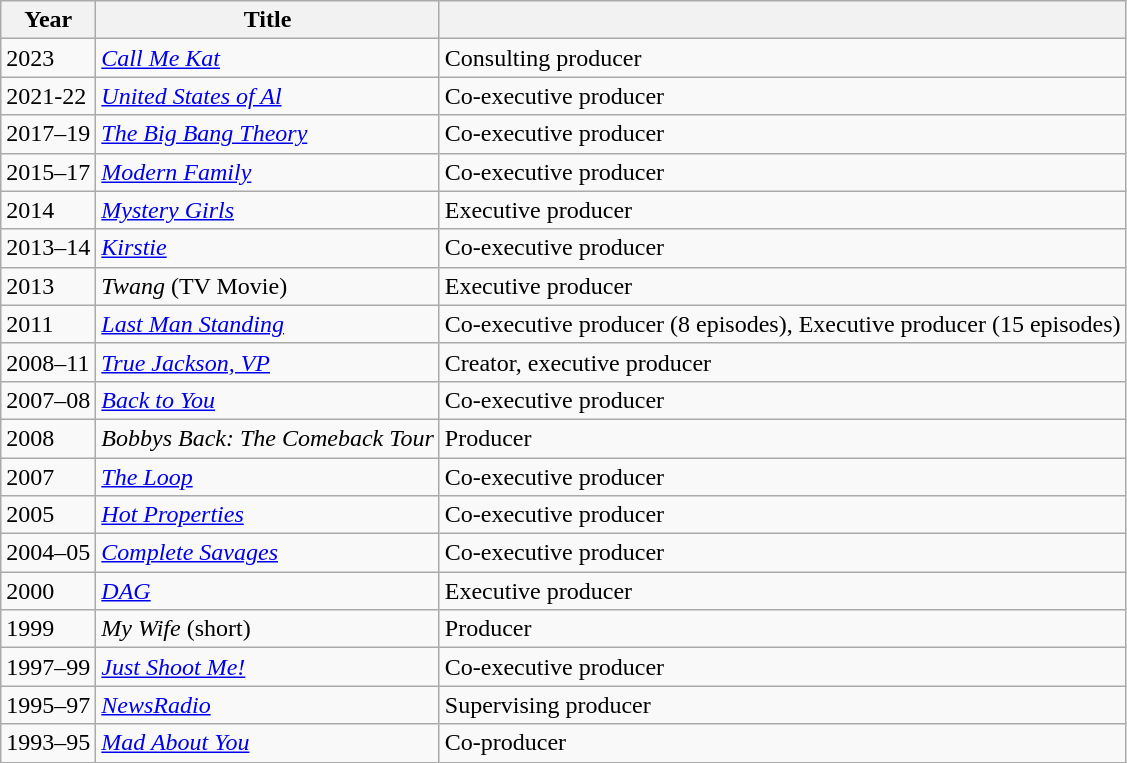<table class="wikitable sortable">
<tr>
<th>Year</th>
<th>Title</th>
<th></th>
</tr>
<tr>
<td>2023</td>
<td><em><a href='#'>Call Me Kat</a></em></td>
<td>Consulting producer</td>
</tr>
<tr>
<td>2021-22</td>
<td><em><a href='#'>United States of Al</a></em></td>
<td>Co-executive producer</td>
</tr>
<tr>
<td>2017–19</td>
<td><em><a href='#'>The Big Bang Theory</a></em></td>
<td>Co-executive producer</td>
</tr>
<tr>
<td>2015–17</td>
<td><em><a href='#'>Modern Family</a></em></td>
<td>Co-executive producer</td>
</tr>
<tr>
<td>2014</td>
<td><em><a href='#'>Mystery Girls</a></em></td>
<td>Executive producer</td>
</tr>
<tr>
<td>2013–14</td>
<td><em><a href='#'>Kirstie</a></em></td>
<td>Co-executive producer</td>
</tr>
<tr>
<td>2013</td>
<td><em>Twang</em> (TV Movie)</td>
<td>Executive producer</td>
</tr>
<tr>
<td>2011</td>
<td><em><a href='#'>Last Man Standing</a></em></td>
<td>Co-executive producer (8 episodes), Executive producer (15 episodes)</td>
</tr>
<tr>
<td>2008–11</td>
<td><em><a href='#'>True Jackson, VP</a></em></td>
<td>Creator, executive producer</td>
</tr>
<tr>
<td>2007–08</td>
<td><em><a href='#'>Back to You</a></em></td>
<td>Co-executive producer</td>
</tr>
<tr>
<td>2008</td>
<td><em>Bobbys Back: The Comeback Tour</em></td>
<td>Producer</td>
</tr>
<tr>
<td>2007</td>
<td><em><a href='#'>The Loop</a></em></td>
<td>Co-executive producer</td>
</tr>
<tr>
<td>2005</td>
<td><em><a href='#'>Hot Properties</a></em></td>
<td>Co-executive producer</td>
</tr>
<tr>
<td>2004–05</td>
<td><em><a href='#'>Complete Savages</a></em></td>
<td>Co-executive producer</td>
</tr>
<tr>
<td>2000</td>
<td><em><a href='#'>DAG</a></em></td>
<td>Executive producer</td>
</tr>
<tr>
<td>1999</td>
<td><em>My Wife</em> (short)</td>
<td>Producer</td>
</tr>
<tr>
<td>1997–99</td>
<td><em><a href='#'>Just Shoot Me!</a></em></td>
<td>Co-executive producer</td>
</tr>
<tr>
<td>1995–97</td>
<td><em><a href='#'>NewsRadio</a></em></td>
<td>Supervising producer</td>
</tr>
<tr>
<td>1993–95</td>
<td><em><a href='#'>Mad About You</a></em></td>
<td>Co-producer</td>
</tr>
</table>
